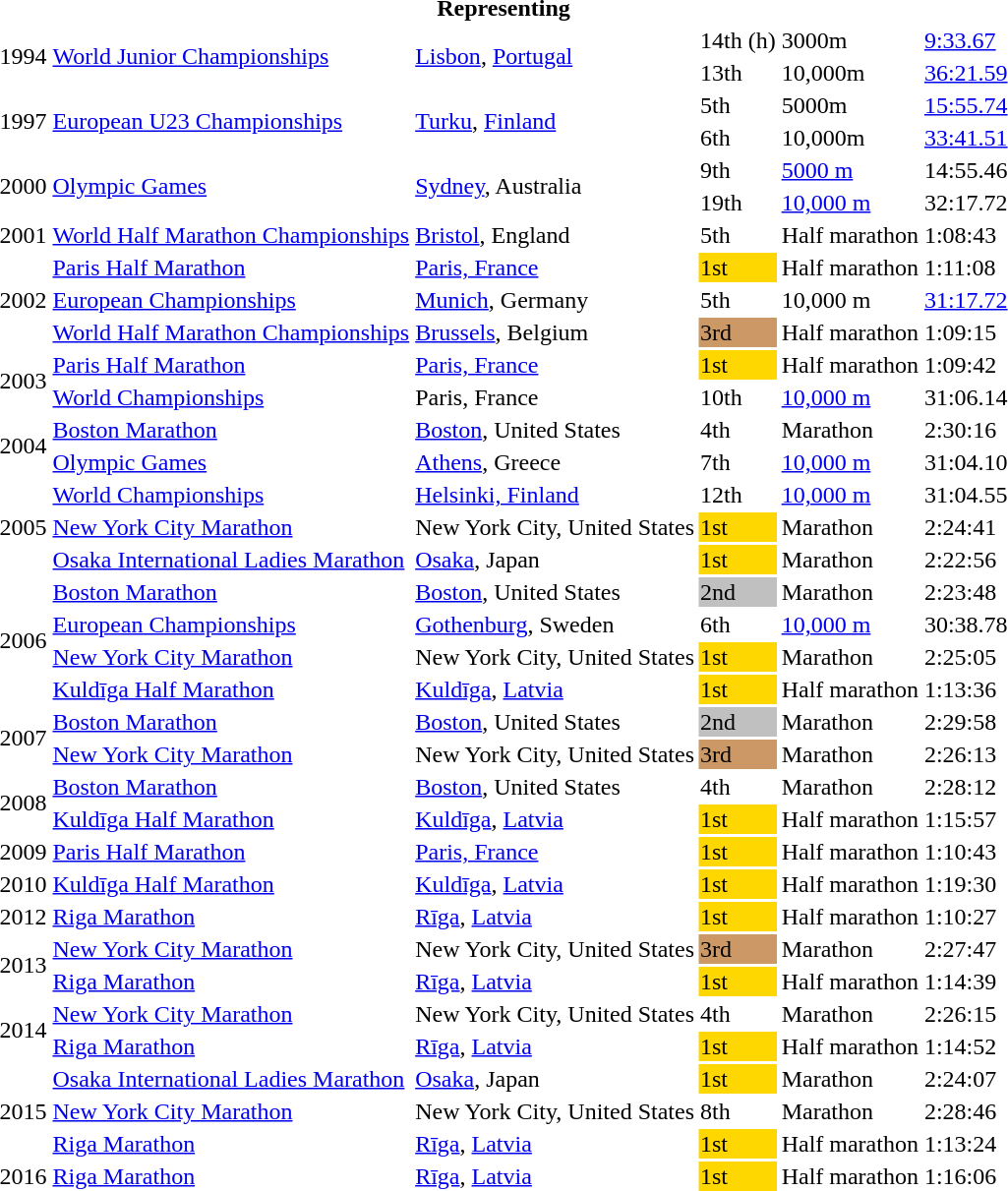<table>
<tr>
<th colspan="6">Representing </th>
</tr>
<tr>
<td rowspan=2>1994</td>
<td rowspan=2><a href='#'>World Junior Championships</a></td>
<td rowspan=2><a href='#'>Lisbon</a>, <a href='#'>Portugal</a></td>
<td>14th (h)</td>
<td>3000m</td>
<td><a href='#'>9:33.67</a></td>
</tr>
<tr>
<td>13th</td>
<td>10,000m</td>
<td><a href='#'>36:21.59</a></td>
</tr>
<tr>
<td rowspan=2>1997</td>
<td rowspan=2><a href='#'>European U23 Championships</a></td>
<td rowspan=2><a href='#'>Turku</a>, <a href='#'>Finland</a></td>
<td>5th</td>
<td>5000m</td>
<td><a href='#'>15:55.74</a></td>
</tr>
<tr>
<td>6th</td>
<td>10,000m</td>
<td><a href='#'>33:41.51</a></td>
</tr>
<tr>
<td rowspan=2>2000</td>
<td rowspan=2><a href='#'>Olympic Games</a></td>
<td rowspan=2><a href='#'>Sydney</a>, Australia</td>
<td>9th</td>
<td><a href='#'>5000 m</a></td>
<td>14:55.46</td>
</tr>
<tr>
<td>19th</td>
<td><a href='#'>10,000 m</a></td>
<td>32:17.72</td>
</tr>
<tr>
<td>2001</td>
<td><a href='#'>World Half Marathon Championships</a></td>
<td><a href='#'>Bristol</a>, England</td>
<td>5th</td>
<td>Half marathon</td>
<td>1:08:43</td>
</tr>
<tr>
<td rowspan=3>2002</td>
<td><a href='#'>Paris Half Marathon</a></td>
<td><a href='#'>Paris, France</a></td>
<td bgcolor="gold">1st</td>
<td>Half marathon</td>
<td>1:11:08</td>
</tr>
<tr>
<td><a href='#'>European Championships</a></td>
<td><a href='#'>Munich</a>, Germany</td>
<td>5th</td>
<td>10,000 m</td>
<td><a href='#'>31:17.72</a></td>
</tr>
<tr>
<td><a href='#'>World Half Marathon Championships</a></td>
<td><a href='#'>Brussels</a>, Belgium</td>
<td bgcolor="cc9966">3rd</td>
<td>Half marathon</td>
<td>1:09:15</td>
</tr>
<tr>
<td rowspan=2>2003</td>
<td><a href='#'>Paris Half Marathon</a></td>
<td><a href='#'>Paris, France</a></td>
<td bgcolor="gold">1st</td>
<td>Half marathon</td>
<td>1:09:42</td>
</tr>
<tr>
<td><a href='#'>World Championships</a></td>
<td>Paris, France</td>
<td>10th</td>
<td><a href='#'>10,000 m</a></td>
<td>31:06.14</td>
</tr>
<tr>
<td rowspan=2>2004</td>
<td><a href='#'>Boston Marathon</a></td>
<td><a href='#'>Boston</a>, United States</td>
<td>4th</td>
<td>Marathon</td>
<td>2:30:16</td>
</tr>
<tr>
<td><a href='#'>Olympic Games</a></td>
<td><a href='#'>Athens</a>, Greece</td>
<td>7th</td>
<td><a href='#'>10,000 m</a></td>
<td>31:04.10</td>
</tr>
<tr>
<td rowspan=3>2005</td>
<td><a href='#'>World Championships</a></td>
<td><a href='#'>Helsinki, Finland</a></td>
<td>12th</td>
<td><a href='#'>10,000 m</a></td>
<td>31:04.55</td>
</tr>
<tr>
<td><a href='#'>New York City Marathon</a></td>
<td>New York City, United States</td>
<td bgcolor="gold">1st</td>
<td>Marathon</td>
<td>2:24:41</td>
</tr>
<tr>
<td><a href='#'>Osaka International Ladies Marathon</a></td>
<td><a href='#'>Osaka</a>, Japan</td>
<td bgcolor="gold">1st</td>
<td>Marathon</td>
<td>2:22:56</td>
</tr>
<tr>
<td rowspan=4>2006</td>
<td><a href='#'>Boston Marathon</a></td>
<td><a href='#'>Boston</a>, United States</td>
<td bgcolor="silver">2nd</td>
<td>Marathon</td>
<td>2:23:48</td>
</tr>
<tr>
<td><a href='#'>European Championships</a></td>
<td><a href='#'>Gothenburg</a>, Sweden</td>
<td>6th</td>
<td><a href='#'>10,000 m</a></td>
<td>30:38.78</td>
</tr>
<tr>
<td><a href='#'>New York City Marathon</a></td>
<td>New York City, United States</td>
<td bgcolor="gold">1st</td>
<td>Marathon</td>
<td>2:25:05</td>
</tr>
<tr>
<td><a href='#'>Kuldīga Half Marathon</a></td>
<td><a href='#'>Kuldīga</a>, <a href='#'>Latvia</a></td>
<td bgcolor="gold">1st</td>
<td>Half marathon</td>
<td>1:13:36</td>
</tr>
<tr>
<td rowspan=2>2007</td>
<td><a href='#'>Boston Marathon</a></td>
<td><a href='#'>Boston</a>, United States</td>
<td bgcolor="silver">2nd</td>
<td>Marathon</td>
<td>2:29:58</td>
</tr>
<tr>
<td><a href='#'>New York City Marathon</a></td>
<td>New York City, United States</td>
<td bgcolor="cc9966">3rd</td>
<td>Marathon</td>
<td>2:26:13</td>
</tr>
<tr>
<td rowspan=2>2008</td>
<td><a href='#'>Boston Marathon</a></td>
<td><a href='#'>Boston</a>, United States</td>
<td>4th</td>
<td>Marathon</td>
<td>2:28:12</td>
</tr>
<tr>
<td><a href='#'>Kuldīga Half Marathon</a></td>
<td><a href='#'>Kuldīga</a>, <a href='#'>Latvia</a></td>
<td bgcolor="gold">1st</td>
<td>Half marathon</td>
<td>1:15:57</td>
</tr>
<tr>
<td>2009</td>
<td><a href='#'>Paris Half Marathon</a></td>
<td><a href='#'>Paris, France</a></td>
<td bgcolor="gold">1st</td>
<td>Half marathon</td>
<td>1:10:43</td>
</tr>
<tr>
<td>2010</td>
<td><a href='#'>Kuldīga Half Marathon</a></td>
<td><a href='#'>Kuldīga</a>, <a href='#'>Latvia</a></td>
<td bgcolor="gold">1st</td>
<td>Half marathon</td>
<td>1:19:30</td>
</tr>
<tr>
<td>2012</td>
<td><a href='#'>Riga Marathon</a></td>
<td><a href='#'>Rīga</a>, <a href='#'>Latvia</a></td>
<td bgcolor="gold">1st</td>
<td>Half marathon</td>
<td>1:10:27</td>
</tr>
<tr>
<td rowspan=2>2013</td>
<td><a href='#'>New York City Marathon</a></td>
<td>New York City, United States</td>
<td bgcolor="cc9966">3rd</td>
<td>Marathon</td>
<td>2:27:47</td>
</tr>
<tr>
<td><a href='#'>Riga Marathon</a></td>
<td><a href='#'>Rīga</a>, <a href='#'>Latvia</a></td>
<td bgcolor="gold">1st</td>
<td>Half marathon</td>
<td>1:14:39</td>
</tr>
<tr>
<td rowspan=2>2014</td>
<td><a href='#'>New York City Marathon</a></td>
<td>New York City, United States</td>
<td>4th</td>
<td>Marathon</td>
<td>2:26:15</td>
</tr>
<tr>
<td><a href='#'>Riga Marathon</a></td>
<td><a href='#'>Rīga</a>, <a href='#'>Latvia</a></td>
<td bgcolor="gold">1st</td>
<td>Half marathon</td>
<td>1:14:52</td>
</tr>
<tr>
<td rowspan=3>2015</td>
<td><a href='#'>Osaka International Ladies Marathon</a></td>
<td><a href='#'>Osaka</a>, Japan</td>
<td bgcolor="gold">1st</td>
<td>Marathon</td>
<td>2:24:07</td>
</tr>
<tr>
<td><a href='#'>New York City Marathon</a></td>
<td>New York City, United States</td>
<td>8th</td>
<td>Marathon</td>
<td>2:28:46</td>
</tr>
<tr>
<td><a href='#'>Riga Marathon</a></td>
<td><a href='#'>Rīga</a>, <a href='#'>Latvia</a></td>
<td bgcolor="gold">1st</td>
<td>Half marathon</td>
<td>1:13:24</td>
</tr>
<tr>
<td>2016</td>
<td><a href='#'>Riga Marathon</a></td>
<td><a href='#'>Rīga</a>, <a href='#'>Latvia</a></td>
<td bgcolor="gold">1st</td>
<td>Half marathon</td>
<td>1:16:06</td>
</tr>
</table>
